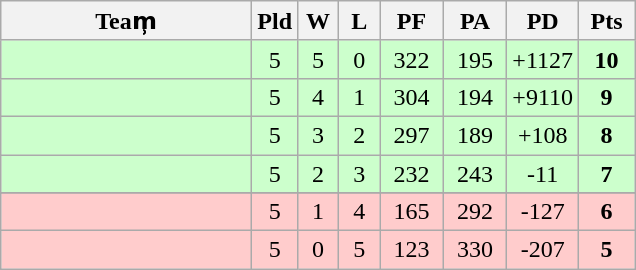<table class=wikitable style="text-align:center">
<tr>
<th width=160>Team̹̹</th>
<th width=20>Pld</th>
<th width=20>W</th>
<th width=20>L</th>
<th width=35>PF</th>
<th width=35>PA</th>
<th width=35>PD</th>
<th width=30>Pts</th>
</tr>
<tr style="background:#cfc;">
<td align=left></td>
<td>5</td>
<td>5</td>
<td>0</td>
<td>322</td>
<td>195</td>
<td>+1127</td>
<td><strong>10</strong></td>
</tr>
<tr style="background:#cfc;">
<td align=left></td>
<td>5</td>
<td>4</td>
<td>1</td>
<td>304</td>
<td>194</td>
<td>+9110</td>
<td><strong>9</strong></td>
</tr>
<tr style="background:#cfc;">
<td align=left></td>
<td>5</td>
<td>3</td>
<td>2</td>
<td>297</td>
<td>189</td>
<td>+108</td>
<td><strong>8</strong></td>
</tr>
<tr style="background:#cfc;">
<td align=left></td>
<td>5</td>
<td>2</td>
<td>3</td>
<td>232</td>
<td>243</td>
<td>-11</td>
<td><strong>7</strong></td>
</tr>
<tr style="background:#fcc;">
</tr>
<tr style="background:#fcc;">
<td align=left></td>
<td>5</td>
<td>1</td>
<td>4</td>
<td>165</td>
<td>292</td>
<td>-127</td>
<td><strong>6</strong></td>
</tr>
<tr style="background:#fcc;">
<td align=left></td>
<td>5</td>
<td>0</td>
<td>5</td>
<td>123</td>
<td>330</td>
<td>-207</td>
<td><strong>5</strong></td>
</tr>
</table>
